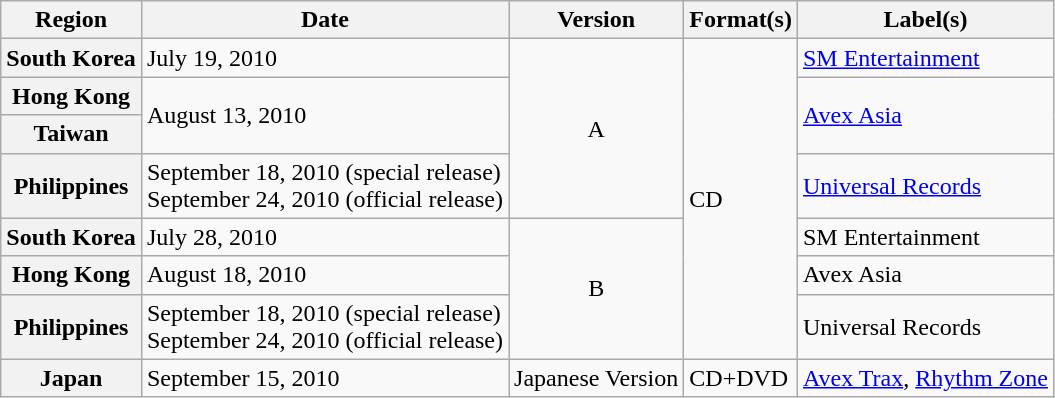<table class="wikitable sortable plainrowheaders">
<tr>
<th scope="col">Region</th>
<th scope="col">Date</th>
<th scope="col">Version</th>
<th scope="col">Format(s)</th>
<th scope="col">Label(s)</th>
</tr>
<tr>
<th scope="row">South Korea</th>
<td>July 19, 2010</td>
<td rowspan="4" align="center">A</td>
<td rowspan="7">CD</td>
<td><a href='#'>SM Entertainment</a></td>
</tr>
<tr>
<th scope="row">Hong Kong</th>
<td rowspan="2">August 13, 2010</td>
<td rowspan="2"><a href='#'>Avex Asia</a></td>
</tr>
<tr>
<th scope="row">Taiwan</th>
</tr>
<tr>
<th scope="row">Philippines</th>
<td>September 18, 2010 (special release) <br> September 24, 2010 (official release)</td>
<td><a href='#'>Universal Records</a></td>
</tr>
<tr>
<th scope="row">South Korea</th>
<td>July 28, 2010</td>
<td rowspan="3" align="center">B</td>
<td>SM Entertainment</td>
</tr>
<tr>
<th scope="row">Hong Kong</th>
<td>August 18, 2010</td>
<td>Avex Asia</td>
</tr>
<tr>
<th scope="row">Philippines</th>
<td>September 18, 2010 (special release) <br> September 24, 2010 (official release)</td>
<td>Universal Records</td>
</tr>
<tr>
<th scope="row">Japan</th>
<td>September 15, 2010</td>
<td>Japanese Version</td>
<td>CD+DVD</td>
<td><a href='#'>Avex Trax</a>, <a href='#'>Rhythm Zone</a></td>
</tr>
</table>
